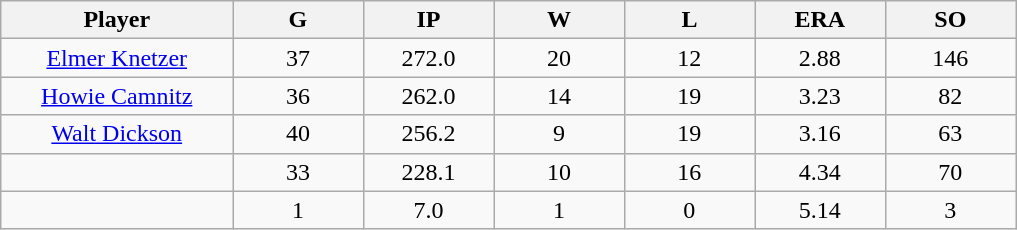<table class="wikitable sortable">
<tr>
<th bgcolor="#DDDDFF" width="16%">Player</th>
<th bgcolor="#DDDDFF" width="9%">G</th>
<th bgcolor="#DDDDFF" width="9%">IP</th>
<th bgcolor="#DDDDFF" width="9%">W</th>
<th bgcolor="#DDDDFF" width="9%">L</th>
<th bgcolor="#DDDDFF" width="9%">ERA</th>
<th bgcolor="#DDDDFF" width="9%">SO</th>
</tr>
<tr align="center">
<td><a href='#'>Elmer Knetzer</a></td>
<td>37</td>
<td>272.0</td>
<td>20</td>
<td>12</td>
<td>2.88</td>
<td>146</td>
</tr>
<tr align="center">
<td><a href='#'>Howie Camnitz</a></td>
<td>36</td>
<td>262.0</td>
<td>14</td>
<td>19</td>
<td>3.23</td>
<td>82</td>
</tr>
<tr align="center">
<td><a href='#'>Walt Dickson</a></td>
<td>40</td>
<td>256.2</td>
<td>9</td>
<td>19</td>
<td>3.16</td>
<td>63</td>
</tr>
<tr align="center">
<td></td>
<td>33</td>
<td>228.1</td>
<td>10</td>
<td>16</td>
<td>4.34</td>
<td>70</td>
</tr>
<tr align="center">
<td></td>
<td>1</td>
<td>7.0</td>
<td>1</td>
<td>0</td>
<td>5.14</td>
<td>3</td>
</tr>
</table>
